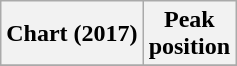<table class="wikitable sortable plainrowheaders" style="text-align:center">
<tr>
<th scope="col">Chart (2017)</th>
<th scope="col">Peak<br> position</th>
</tr>
<tr>
</tr>
</table>
